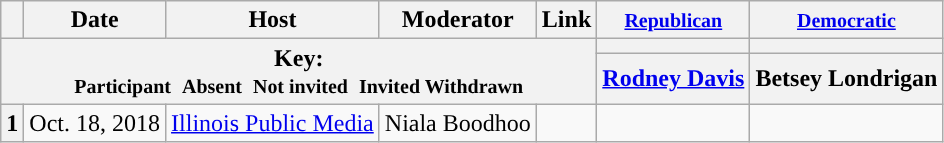<table class="wikitable" style="text-align:center;">
<tr>
<th scope="col"></th>
<th scope="col">Date</th>
<th scope="col">Host</th>
<th scope="col">Moderator</th>
<th scope="col">Link</th>
<th scope="col"><small><a href='#'>Republican</a></small></th>
<th scope="col"><small><a href='#'>Democratic</a></small></th>
</tr>
<tr>
<th colspan="5" rowspan="2">Key:<br> <small>Participant </small>  <small>Absent </small>  <small>Not invited </small>  <small>Invited  Withdrawn</small></th>
<th scope="col" style="background:"></th>
<th scope="col" style="background:"></th>
</tr>
<tr>
<th scope="col"><a href='#'>Rodney Davis</a></th>
<th scope="col">Betsey Londrigan</th>
</tr>
<tr>
<th>1</th>
<td style="white-space:nowrap;">Oct. 18, 2018</td>
<td style="white-space:nowrap;"><a href='#'>Illinois Public Media</a></td>
<td style="white-space:nowrap;">Niala Boodhoo</td>
<td style="white-space:nowrap;"></td>
<td></td>
<td></td>
</tr>
</table>
